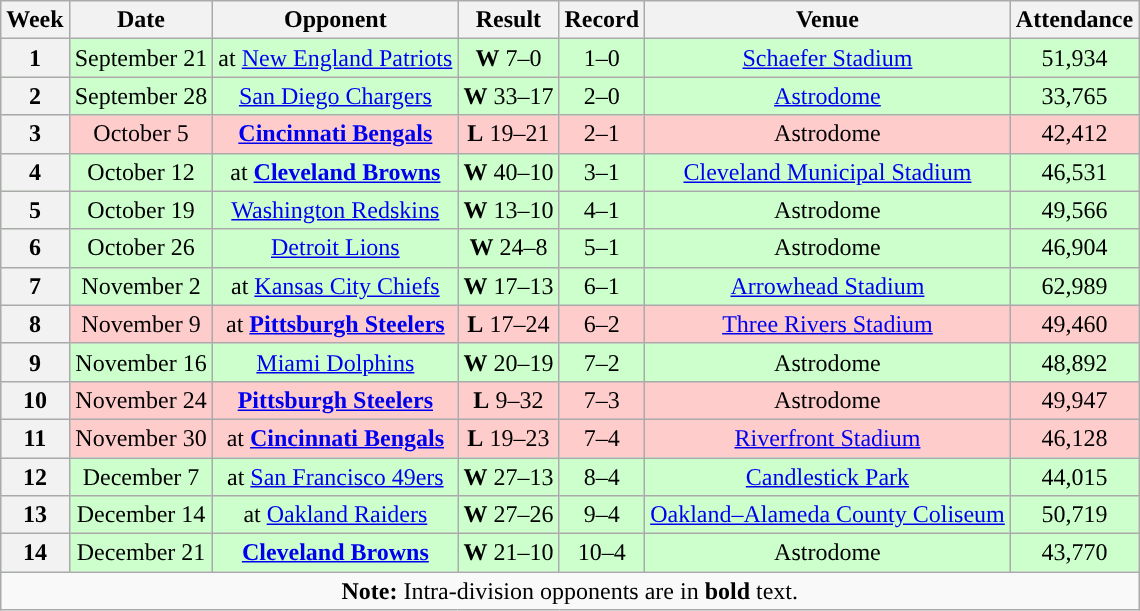<table class="wikitable" style="text-align:center">
<tr>
<th>Week</th>
<th>Date</th>
<th>Opponent</th>
<th>Result</th>
<th>Record</th>
<th>Venue</th>
<th>Attendance</th>
</tr>
<tr style="background:#cfc">
<th>1</th>
<td>September 21</td>
<td>at <a href='#'>New England Patriots</a></td>
<td><strong>W</strong> 7–0</td>
<td>1–0</td>
<td><a href='#'>Schaefer Stadium</a></td>
<td>51,934</td>
</tr>
<tr style="background:#cfc">
<th>2</th>
<td>September 28</td>
<td><a href='#'>San Diego Chargers</a></td>
<td><strong>W</strong> 33–17</td>
<td>2–0</td>
<td><a href='#'>Astrodome</a></td>
<td>33,765</td>
</tr>
<tr style="background:#fcc">
<th>3</th>
<td>October 5</td>
<td><strong><a href='#'>Cincinnati Bengals</a></strong></td>
<td><strong>L</strong> 19–21</td>
<td>2–1</td>
<td>Astrodome</td>
<td>42,412</td>
</tr>
<tr style="background:#cfc">
<th>4</th>
<td>October 12</td>
<td>at <strong><a href='#'>Cleveland Browns</a></strong></td>
<td><strong>W</strong> 40–10</td>
<td>3–1</td>
<td><a href='#'>Cleveland Municipal Stadium</a></td>
<td>46,531</td>
</tr>
<tr style="background:#cfc">
<th>5</th>
<td>October 19</td>
<td><a href='#'>Washington Redskins</a></td>
<td><strong>W</strong> 13–10</td>
<td>4–1</td>
<td>Astrodome</td>
<td>49,566</td>
</tr>
<tr style="background:#cfc">
<th>6</th>
<td>October 26</td>
<td><a href='#'>Detroit Lions</a></td>
<td><strong>W</strong> 24–8</td>
<td>5–1</td>
<td>Astrodome</td>
<td>46,904</td>
</tr>
<tr style="background:#cfc">
<th>7</th>
<td>November 2</td>
<td>at <a href='#'>Kansas City Chiefs</a></td>
<td><strong>W</strong> 17–13</td>
<td>6–1</td>
<td><a href='#'>Arrowhead Stadium</a></td>
<td>62,989</td>
</tr>
<tr style="background:#fcc">
<th>8</th>
<td>November 9</td>
<td>at <strong><a href='#'>Pittsburgh Steelers</a></strong></td>
<td><strong>L</strong> 17–24</td>
<td>6–2</td>
<td><a href='#'>Three Rivers Stadium</a></td>
<td>49,460</td>
</tr>
<tr style="background:#cfc">
<th>9</th>
<td>November 16</td>
<td><a href='#'>Miami Dolphins</a></td>
<td><strong>W</strong> 20–19</td>
<td>7–2</td>
<td>Astrodome</td>
<td>48,892</td>
</tr>
<tr style="background:#fcc">
<th>10</th>
<td>November 24</td>
<td><strong><a href='#'>Pittsburgh Steelers</a></strong></td>
<td><strong>L</strong> 9–32</td>
<td>7–3</td>
<td>Astrodome</td>
<td>49,947</td>
</tr>
<tr style="background:#fcc">
<th>11</th>
<td>November 30</td>
<td>at <strong><a href='#'>Cincinnati Bengals</a></strong></td>
<td><strong>L</strong> 19–23</td>
<td>7–4</td>
<td><a href='#'>Riverfront Stadium</a></td>
<td>46,128</td>
</tr>
<tr style="background:#cfc">
<th>12</th>
<td>December 7</td>
<td>at <a href='#'>San Francisco 49ers</a></td>
<td><strong>W</strong> 27–13</td>
<td>8–4</td>
<td><a href='#'>Candlestick Park</a></td>
<td>44,015</td>
</tr>
<tr style="background:#cfc">
<th>13</th>
<td>December 14</td>
<td>at <a href='#'>Oakland Raiders</a></td>
<td><strong>W</strong> 27–26</td>
<td>9–4</td>
<td><a href='#'>Oakland–Alameda County Coliseum</a></td>
<td>50,719</td>
</tr>
<tr style="background:#cfc">
<th>14</th>
<td>December 21</td>
<td><strong><a href='#'>Cleveland Browns</a></strong></td>
<td><strong>W</strong> 21–10</td>
<td>10–4</td>
<td>Astrodome</td>
<td>43,770</td>
</tr>
<tr>
<td colspan="8"><strong>Note:</strong> Intra-division opponents are in <strong>bold</strong> text.</td>
</tr>
</table>
